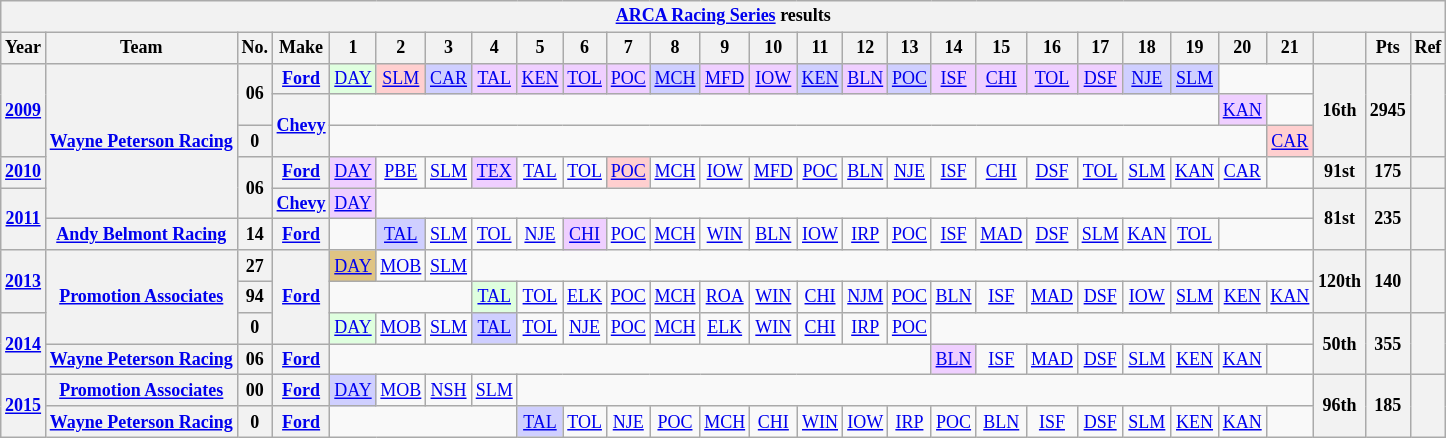<table class="wikitable" style="text-align:center; font-size:75%">
<tr>
<th colspan=48><a href='#'>ARCA Racing Series</a> results</th>
</tr>
<tr>
<th>Year</th>
<th>Team</th>
<th>No.</th>
<th>Make</th>
<th>1</th>
<th>2</th>
<th>3</th>
<th>4</th>
<th>5</th>
<th>6</th>
<th>7</th>
<th>8</th>
<th>9</th>
<th>10</th>
<th>11</th>
<th>12</th>
<th>13</th>
<th>14</th>
<th>15</th>
<th>16</th>
<th>17</th>
<th>18</th>
<th>19</th>
<th>20</th>
<th>21</th>
<th></th>
<th>Pts</th>
<th>Ref</th>
</tr>
<tr>
<th rowspan=3><a href='#'>2009</a></th>
<th rowspan=5><a href='#'>Wayne Peterson Racing</a></th>
<th rowspan=2>06</th>
<th><a href='#'>Ford</a></th>
<td style="background:#DFFFDF;"><a href='#'>DAY</a><br></td>
<td style="background:#FFCFCF;"><a href='#'>SLM</a><br></td>
<td style="background:#CFCFFF;"><a href='#'>CAR</a><br></td>
<td style="background:#EFCFFF;"><a href='#'>TAL</a><br></td>
<td style="background:#EFCFFF;"><a href='#'>KEN</a><br></td>
<td style="background:#EFCFFF;"><a href='#'>TOL</a><br></td>
<td style="background:#EFCFFF;"><a href='#'>POC</a><br></td>
<td style="background:#CFCFFF;"><a href='#'>MCH</a><br></td>
<td style="background:#EFCFFF;"><a href='#'>MFD</a><br></td>
<td style="background:#EFCFFF;"><a href='#'>IOW</a><br></td>
<td style="background:#CFCFFF;"><a href='#'>KEN</a><br></td>
<td style="background:#EFCFFF;"><a href='#'>BLN</a><br></td>
<td style="background:#CFCFFF;"><a href='#'>POC</a><br></td>
<td style="background:#EFCFFF;"><a href='#'>ISF</a><br></td>
<td style="background:#EFCFFF;"><a href='#'>CHI</a><br></td>
<td style="background:#EFCFFF;"><a href='#'>TOL</a><br></td>
<td style="background:#EFCFFF;"><a href='#'>DSF</a><br></td>
<td style="background:#CFCFFF;"><a href='#'>NJE</a><br></td>
<td style="background:#CFCFFF;"><a href='#'>SLM</a><br></td>
<td colspan=2></td>
<th rowspan=3>16th</th>
<th rowspan=3>2945</th>
<th rowspan=3></th>
</tr>
<tr>
<th rowspan=2><a href='#'>Chevy</a></th>
<td colspan=19></td>
<td style="background:#EFCFFF;"><a href='#'>KAN</a><br></td>
<td></td>
</tr>
<tr>
<th>0</th>
<td colspan=20></td>
<td style="background:#FFCFCF;"><a href='#'>CAR</a><br></td>
</tr>
<tr>
<th><a href='#'>2010</a></th>
<th rowspan=2>06</th>
<th><a href='#'>Ford</a></th>
<td style="background:#EFCFFF;"><a href='#'>DAY</a><br></td>
<td><a href='#'>PBE</a></td>
<td><a href='#'>SLM</a></td>
<td style="background:#EFCFFF;"><a href='#'>TEX</a><br></td>
<td><a href='#'>TAL</a></td>
<td><a href='#'>TOL</a></td>
<td style="background:#FFCFCF;"><a href='#'>POC</a><br></td>
<td><a href='#'>MCH</a></td>
<td><a href='#'>IOW</a></td>
<td><a href='#'>MFD</a></td>
<td><a href='#'>POC</a></td>
<td><a href='#'>BLN</a></td>
<td><a href='#'>NJE</a></td>
<td><a href='#'>ISF</a></td>
<td><a href='#'>CHI</a></td>
<td><a href='#'>DSF</a></td>
<td><a href='#'>TOL</a></td>
<td><a href='#'>SLM</a></td>
<td><a href='#'>KAN</a></td>
<td><a href='#'>CAR</a></td>
<td></td>
<th>91st</th>
<th>175</th>
<th></th>
</tr>
<tr>
<th rowspan=2><a href='#'>2011</a></th>
<th><a href='#'>Chevy</a></th>
<td style="background:#EFCFFF;"><a href='#'>DAY</a><br></td>
<td colspan=20></td>
<th rowspan=2>81st</th>
<th rowspan=2>235</th>
<th rowspan=2></th>
</tr>
<tr>
<th><a href='#'>Andy Belmont Racing</a></th>
<th>14</th>
<th><a href='#'>Ford</a></th>
<td></td>
<td style="background:#CFCFFF;"><a href='#'>TAL</a><br></td>
<td><a href='#'>SLM</a></td>
<td><a href='#'>TOL</a></td>
<td><a href='#'>NJE</a></td>
<td style="background:#EFCFFF;"><a href='#'>CHI</a><br></td>
<td><a href='#'>POC</a></td>
<td><a href='#'>MCH</a></td>
<td><a href='#'>WIN</a></td>
<td><a href='#'>BLN</a></td>
<td><a href='#'>IOW</a></td>
<td><a href='#'>IRP</a></td>
<td><a href='#'>POC</a></td>
<td><a href='#'>ISF</a></td>
<td><a href='#'>MAD</a></td>
<td><a href='#'>DSF</a></td>
<td><a href='#'>SLM</a></td>
<td><a href='#'>KAN</a></td>
<td><a href='#'>TOL</a></td>
<td colspan=2></td>
</tr>
<tr>
<th rowspan=2><a href='#'>2013</a></th>
<th rowspan=3><a href='#'>Promotion Associates</a></th>
<th>27</th>
<th rowspan=3><a href='#'>Ford</a></th>
<td style="background:#DFC484;"><a href='#'>DAY</a><br></td>
<td><a href='#'>MOB</a></td>
<td><a href='#'>SLM</a></td>
<td colspan=18></td>
<th rowspan=2>120th</th>
<th rowspan=2>140</th>
<th rowspan=2></th>
</tr>
<tr>
<th>94</th>
<td colspan=3></td>
<td style="background:#DFFFDF;"><a href='#'>TAL</a><br></td>
<td><a href='#'>TOL</a></td>
<td><a href='#'>ELK</a></td>
<td><a href='#'>POC</a></td>
<td><a href='#'>MCH</a></td>
<td><a href='#'>ROA</a></td>
<td><a href='#'>WIN</a></td>
<td><a href='#'>CHI</a></td>
<td><a href='#'>NJM</a></td>
<td><a href='#'>POC</a></td>
<td><a href='#'>BLN</a></td>
<td><a href='#'>ISF</a></td>
<td><a href='#'>MAD</a></td>
<td><a href='#'>DSF</a></td>
<td><a href='#'>IOW</a></td>
<td><a href='#'>SLM</a></td>
<td><a href='#'>KEN</a></td>
<td><a href='#'>KAN</a></td>
</tr>
<tr>
<th rowspan=2><a href='#'>2014</a></th>
<th>0</th>
<td style="background:#DFFFDF;"><a href='#'>DAY</a><br></td>
<td><a href='#'>MOB</a></td>
<td><a href='#'>SLM</a></td>
<td style="background:#CFCFFF;"><a href='#'>TAL</a><br></td>
<td><a href='#'>TOL</a></td>
<td><a href='#'>NJE</a></td>
<td><a href='#'>POC</a></td>
<td><a href='#'>MCH</a></td>
<td><a href='#'>ELK</a></td>
<td><a href='#'>WIN</a></td>
<td><a href='#'>CHI</a></td>
<td><a href='#'>IRP</a></td>
<td><a href='#'>POC</a></td>
<td colspan=8></td>
<th rowspan=2>50th</th>
<th rowspan=2>355</th>
<th rowspan=2></th>
</tr>
<tr>
<th><a href='#'>Wayne Peterson Racing</a></th>
<th>06</th>
<th><a href='#'>Ford</a></th>
<td colspan=13></td>
<td style="background:#EFCFFF;"><a href='#'>BLN</a><br></td>
<td><a href='#'>ISF</a></td>
<td><a href='#'>MAD</a></td>
<td><a href='#'>DSF</a></td>
<td><a href='#'>SLM</a></td>
<td><a href='#'>KEN</a></td>
<td><a href='#'>KAN</a></td>
<td></td>
</tr>
<tr>
<th rowspan=2><a href='#'>2015</a></th>
<th><a href='#'>Promotion Associates</a></th>
<th>00</th>
<th><a href='#'>Ford</a></th>
<td style="background:#CFCFFF;"><a href='#'>DAY</a><br></td>
<td><a href='#'>MOB</a></td>
<td><a href='#'>NSH</a></td>
<td><a href='#'>SLM</a></td>
<td colspan=17></td>
<th rowspan=2>96th</th>
<th rowspan=2>185</th>
<th rowspan=2></th>
</tr>
<tr>
<th><a href='#'>Wayne Peterson Racing</a></th>
<th>0</th>
<th><a href='#'>Ford</a></th>
<td colspan=4></td>
<td style="background:#CFCFFF;"><a href='#'>TAL</a><br></td>
<td><a href='#'>TOL</a></td>
<td><a href='#'>NJE</a></td>
<td><a href='#'>POC</a></td>
<td><a href='#'>MCH</a></td>
<td><a href='#'>CHI</a></td>
<td><a href='#'>WIN</a></td>
<td><a href='#'>IOW</a></td>
<td><a href='#'>IRP</a></td>
<td><a href='#'>POC</a></td>
<td><a href='#'>BLN</a></td>
<td><a href='#'>ISF</a></td>
<td><a href='#'>DSF</a></td>
<td><a href='#'>SLM</a></td>
<td><a href='#'>KEN</a></td>
<td><a href='#'>KAN</a></td>
<td></td>
</tr>
</table>
